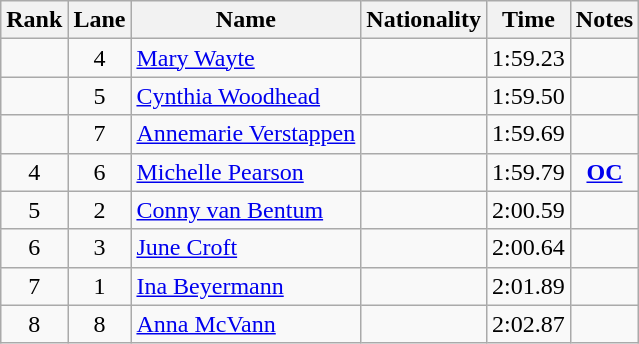<table class="wikitable sortable" style="text-align:center">
<tr>
<th>Rank</th>
<th>Lane</th>
<th>Name</th>
<th>Nationality</th>
<th>Time</th>
<th>Notes</th>
</tr>
<tr>
<td></td>
<td>4</td>
<td align=left><a href='#'>Mary Wayte</a></td>
<td align=left></td>
<td>1:59.23</td>
<td></td>
</tr>
<tr>
<td></td>
<td>5</td>
<td align=left><a href='#'>Cynthia Woodhead</a></td>
<td align=left></td>
<td>1:59.50</td>
<td></td>
</tr>
<tr>
<td></td>
<td>7</td>
<td align=left><a href='#'>Annemarie Verstappen</a></td>
<td align=left></td>
<td>1:59.69</td>
<td></td>
</tr>
<tr>
<td>4</td>
<td>6</td>
<td align=left><a href='#'>Michelle Pearson</a></td>
<td align=left></td>
<td>1:59.79</td>
<td><strong><a href='#'>OC</a></strong></td>
</tr>
<tr>
<td>5</td>
<td>2</td>
<td align=left><a href='#'>Conny van Bentum</a></td>
<td align=left></td>
<td>2:00.59</td>
<td></td>
</tr>
<tr>
<td>6</td>
<td>3</td>
<td align=left><a href='#'>June Croft</a></td>
<td align=left></td>
<td>2:00.64</td>
<td></td>
</tr>
<tr>
<td>7</td>
<td>1</td>
<td align=left><a href='#'>Ina Beyermann</a></td>
<td align=left></td>
<td>2:01.89</td>
<td></td>
</tr>
<tr>
<td>8</td>
<td>8</td>
<td align=left><a href='#'>Anna McVann</a></td>
<td align=left></td>
<td>2:02.87</td>
<td></td>
</tr>
</table>
